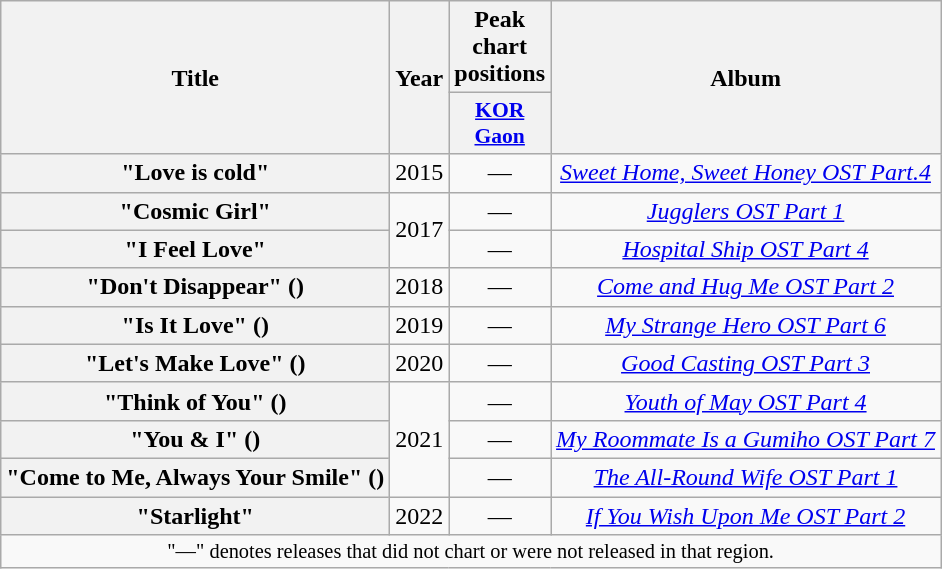<table class="wikitable plainrowheaders" style="text-align:center;">
<tr>
<th scope="col" rowspan="2">Title</th>
<th scope="col" rowspan="2">Year</th>
<th scope="col">Peak chart positions</th>
<th scope="col" rowspan="2">Album</th>
</tr>
<tr>
<th scope="col" style="font-size:90%; width:2.5em"><a href='#'>KOR<br>Gaon</a></th>
</tr>
<tr>
<th scope="row">"Love is cold"</th>
<td>2015</td>
<td>—</td>
<td><em><a href='#'>Sweet Home, Sweet Honey OST Part.4</a></em></td>
</tr>
<tr>
<th scope="row">"Cosmic Girl"</th>
<td rowspan="2">2017</td>
<td>—</td>
<td><em><a href='#'>Jugglers OST Part 1</a></em></td>
</tr>
<tr>
<th scope="row">"I Feel Love"</th>
<td>—</td>
<td><em><a href='#'>Hospital Ship OST Part 4</a></em></td>
</tr>
<tr>
<th scope="row">"Don't Disappear" ()<br></th>
<td>2018</td>
<td>—</td>
<td><em><a href='#'>Come and Hug Me OST Part 2</a></em></td>
</tr>
<tr>
<th scope="row">"Is It Love" ()<br></th>
<td>2019</td>
<td>—</td>
<td><em><a href='#'>My Strange Hero OST Part 6</a></em></td>
</tr>
<tr>
<th scope="row">"Let's Make Love" ()<br></th>
<td>2020</td>
<td>—</td>
<td><em><a href='#'>Good Casting OST Part 3</a></em></td>
</tr>
<tr>
<th scope="row">"Think of You" ()</th>
<td rowspan="3">2021</td>
<td>—</td>
<td><em><a href='#'>Youth of May OST Part 4</a></em></td>
</tr>
<tr>
<th scope="row">"You & I" ()<br></th>
<td>—</td>
<td><em><a href='#'>My Roommate Is a Gumiho OST Part 7</a></em></td>
</tr>
<tr>
<th scope="row">"Come to Me, Always Your Smile" ()</th>
<td>—</td>
<td><em><a href='#'>The All-Round Wife OST Part 1</a></em></td>
</tr>
<tr>
<th scope="row">"Starlight"</th>
<td>2022</td>
<td>—</td>
<td><em><a href='#'>If You Wish Upon Me OST Part 2</a></em></td>
</tr>
<tr>
<td colspan="4" style="font-size:85%">"—" denotes releases that did not chart or were not released in that region.</td>
</tr>
</table>
